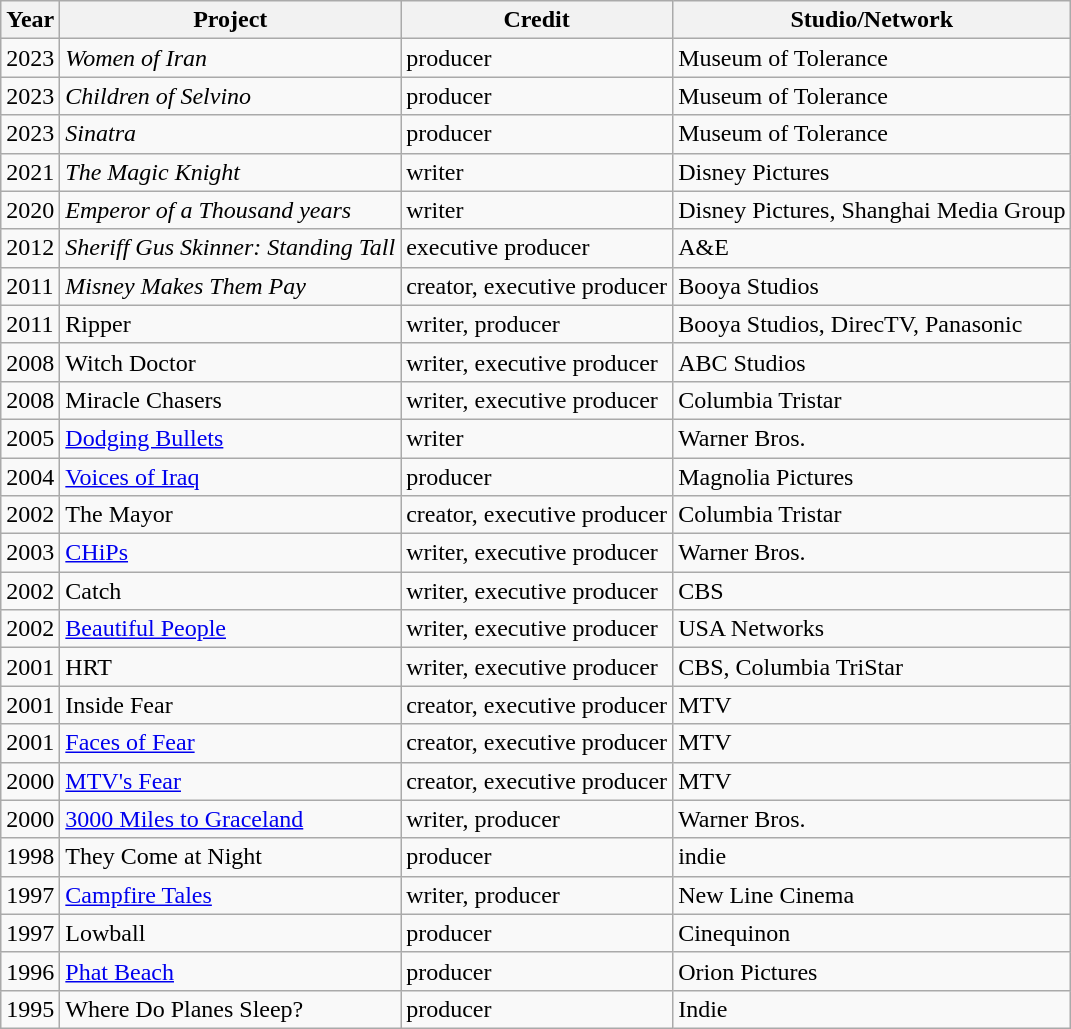<table class="wikitable">
<tr>
<th>Year</th>
<th>Project</th>
<th>Credit</th>
<th>Studio/Network</th>
</tr>
<tr>
<td>2023</td>
<td><em>Women of Iran</em></td>
<td>producer</td>
<td>Museum of Tolerance</td>
</tr>
<tr>
<td>2023</td>
<td><em>Children of Selvino</em></td>
<td>producer</td>
<td>Museum of Tolerance</td>
</tr>
<tr>
<td>2023</td>
<td><em>Sinatra</em></td>
<td>producer</td>
<td>Museum of Tolerance</td>
</tr>
<tr>
<td>2021</td>
<td><em>The Magic Knight</em></td>
<td>writer</td>
<td>Disney Pictures</td>
</tr>
<tr>
<td>2020</td>
<td><em>Emperor of a Thousand years</em></td>
<td>writer</td>
<td>Disney Pictures, Shanghai Media Group</td>
</tr>
<tr>
<td>2012</td>
<td><em>Sheriff Gus Skinner: Standing Tall</em></td>
<td>executive producer</td>
<td>A&E</td>
</tr>
<tr>
<td>2011</td>
<td><em>Misney Makes Them Pay</em></td>
<td>creator, executive producer</td>
<td>Booya Studios</td>
</tr>
<tr>
<td>2011</td>
<td>Ripper<em></td>
<td>writer, producer</td>
<td>Booya Studios, DirecTV, Panasonic</td>
</tr>
<tr>
<td>2008</td>
<td></em>Witch Doctor<em></td>
<td>writer, executive producer</td>
<td>ABC Studios</td>
</tr>
<tr>
<td>2008</td>
<td></em>Miracle Chasers<em></td>
<td>writer, executive producer</td>
<td>Columbia Tristar</td>
</tr>
<tr>
<td>2005</td>
<td></em><a href='#'>Dodging Bullets</a><em></td>
<td>writer</td>
<td>Warner Bros.</td>
</tr>
<tr>
<td>2004</td>
<td></em><a href='#'>Voices of Iraq</a><em></td>
<td>producer</td>
<td>Magnolia Pictures</td>
</tr>
<tr>
<td>2002</td>
<td></em>The Mayor<em></td>
<td>creator, executive producer</td>
<td>Columbia Tristar</td>
</tr>
<tr>
<td>2003</td>
<td></em><a href='#'>CHiPs</a><em></td>
<td>writer, executive producer</td>
<td>Warner Bros.</td>
</tr>
<tr>
<td>2002</td>
<td></em>Catch<em></td>
<td>writer, executive producer</td>
<td>CBS</td>
</tr>
<tr>
<td>2002</td>
<td></em><a href='#'>Beautiful People</a><em></td>
<td>writer, executive producer</td>
<td>USA Networks</td>
</tr>
<tr>
<td>2001</td>
<td></em>HRT<em></td>
<td>writer, executive producer</td>
<td>CBS, Columbia TriStar</td>
</tr>
<tr>
<td>2001</td>
<td></em>Inside Fear<em></td>
<td>creator, executive producer</td>
<td>MTV</td>
</tr>
<tr>
<td>2001</td>
<td></em><a href='#'>Faces of Fear</a><em></td>
<td>creator, executive producer</td>
<td>MTV</td>
</tr>
<tr>
<td>2000</td>
<td></em><a href='#'>MTV's Fear</a><em></td>
<td>creator, executive producer</td>
<td>MTV</td>
</tr>
<tr>
<td>2000</td>
<td></em><a href='#'>3000 Miles to Graceland</a><em></td>
<td>writer, producer</td>
<td>Warner Bros.</td>
</tr>
<tr>
<td>1998</td>
<td></em>They Come at Night<em></td>
<td>producer</td>
<td>indie</td>
</tr>
<tr>
<td>1997</td>
<td></em><a href='#'>Campfire Tales</a><em></td>
<td>writer, producer</td>
<td>New Line Cinema</td>
</tr>
<tr>
<td>1997</td>
<td></em>Lowball<em></td>
<td>producer</td>
<td>Cinequinon</td>
</tr>
<tr>
<td>1996</td>
<td></em><a href='#'>Phat Beach</a><em></td>
<td>producer</td>
<td>Orion Pictures</td>
</tr>
<tr>
<td>1995</td>
<td></em>Where Do Planes Sleep?<em></td>
<td>producer</td>
<td>Indie</td>
</tr>
</table>
